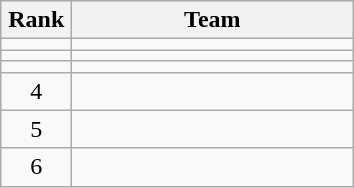<table class="wikitable" style="text-align: center;">
<tr>
<th width=40>Rank</th>
<th width=180>Team</th>
</tr>
<tr>
<td></td>
<td align="left"></td>
</tr>
<tr>
<td></td>
<td align="left"></td>
</tr>
<tr>
<td></td>
<td align="left"></td>
</tr>
<tr>
<td>4</td>
<td align="left"></td>
</tr>
<tr>
<td>5</td>
<td align="left"></td>
</tr>
<tr>
<td>6</td>
<td align="left"></td>
</tr>
</table>
